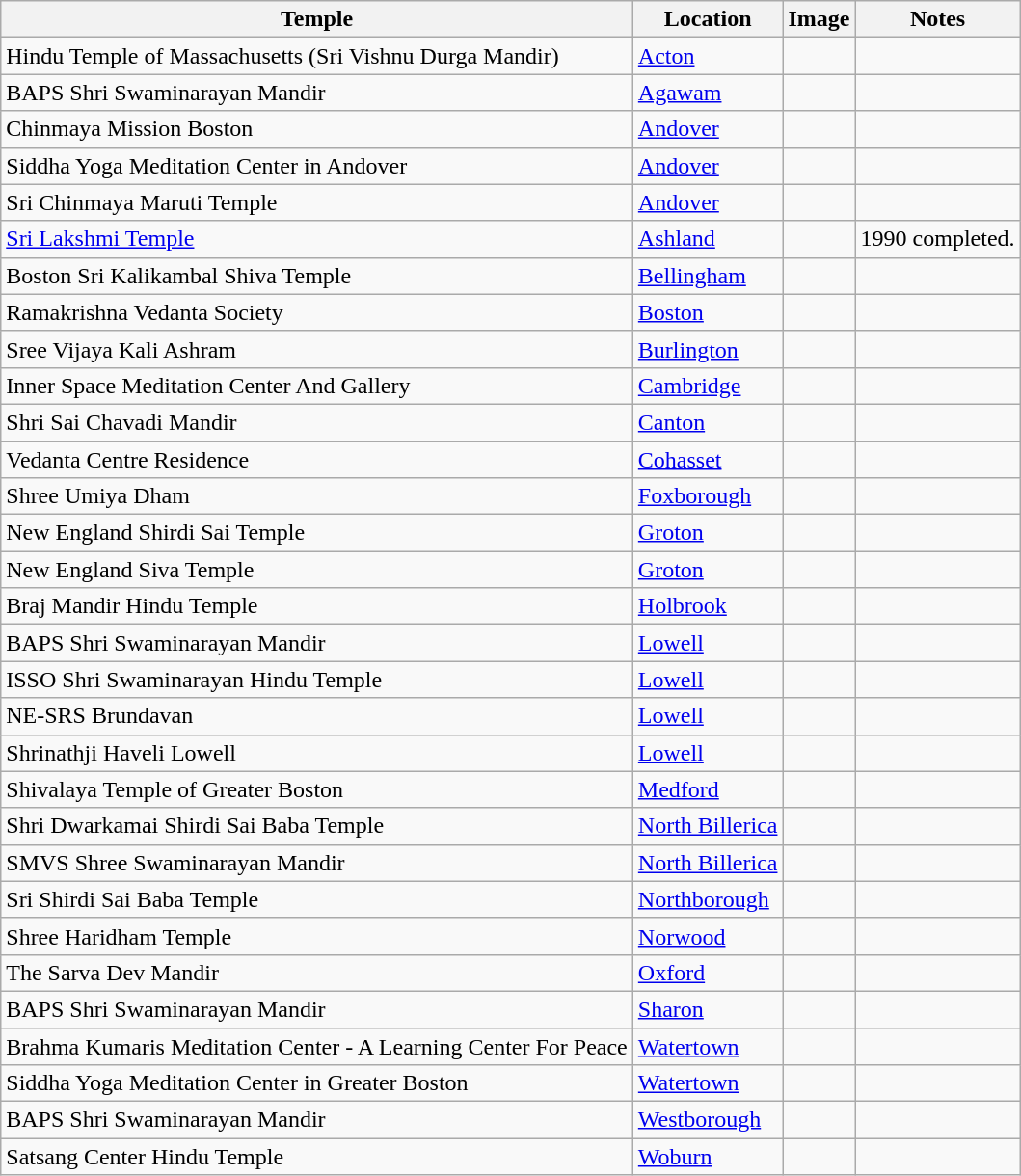<table class="wikitable sortable" id="tableTempleWikiMA">
<tr>
<th>Temple</th>
<th>Location</th>
<th>Image</th>
<th>Notes</th>
</tr>
<tr>
<td>Hindu Temple of Massachusetts (Sri Vishnu Durga Mandir)</td>
<td><a href='#'>Acton</a></td>
<td></td>
<td></td>
</tr>
<tr>
<td>BAPS Shri Swaminarayan Mandir</td>
<td><a href='#'>Agawam</a></td>
<td></td>
<td></td>
</tr>
<tr>
<td>Chinmaya Mission Boston</td>
<td><a href='#'>Andover</a></td>
<td></td>
<td></td>
</tr>
<tr>
<td>Siddha Yoga Meditation Center in Andover</td>
<td><a href='#'>Andover</a></td>
<td></td>
<td></td>
</tr>
<tr>
<td>Sri Chinmaya Maruti Temple</td>
<td><a href='#'>Andover</a></td>
<td></td>
<td></td>
</tr>
<tr>
<td><a href='#'>Sri Lakshmi Temple</a></td>
<td><a href='#'>Ashland</a><br><small></small></td>
<td></td>
<td>1990 completed.</td>
</tr>
<tr>
<td>Boston Sri Kalikambal Shiva Temple</td>
<td><a href='#'>Bellingham</a></td>
<td></td>
<td></td>
</tr>
<tr>
<td>Ramakrishna Vedanta Society</td>
<td><a href='#'>Boston</a></td>
<td></td>
<td></td>
</tr>
<tr>
<td>Sree Vijaya Kali Ashram</td>
<td><a href='#'>Burlington</a></td>
<td></td>
<td></td>
</tr>
<tr>
<td>Inner Space Meditation Center And Gallery</td>
<td><a href='#'>Cambridge</a></td>
<td></td>
<td></td>
</tr>
<tr>
<td>Shri Sai Chavadi Mandir</td>
<td><a href='#'>Canton</a></td>
<td></td>
<td></td>
</tr>
<tr>
<td>Vedanta Centre Residence</td>
<td><a href='#'>Cohasset</a></td>
<td></td>
<td></td>
</tr>
<tr>
<td>Shree Umiya Dham</td>
<td><a href='#'>Foxborough</a></td>
<td></td>
<td></td>
</tr>
<tr>
<td>New England Shirdi Sai Temple</td>
<td><a href='#'>Groton</a></td>
<td></td>
<td></td>
</tr>
<tr>
<td>New England Siva Temple</td>
<td><a href='#'>Groton</a></td>
<td></td>
<td></td>
</tr>
<tr>
<td>Braj Mandir Hindu Temple</td>
<td><a href='#'>Holbrook</a></td>
<td></td>
<td></td>
</tr>
<tr>
<td>BAPS Shri Swaminarayan Mandir</td>
<td><a href='#'>Lowell</a></td>
<td></td>
<td></td>
</tr>
<tr>
<td>ISSO Shri Swaminarayan Hindu Temple</td>
<td><a href='#'>Lowell</a></td>
<td></td>
<td></td>
</tr>
<tr>
<td>NE-SRS Brundavan</td>
<td><a href='#'>Lowell</a></td>
<td></td>
<td></td>
</tr>
<tr>
<td>Shrinathji Haveli Lowell</td>
<td><a href='#'>Lowell</a></td>
<td></td>
<td></td>
</tr>
<tr>
<td>Shivalaya Temple of Greater Boston</td>
<td><a href='#'>Medford</a></td>
<td></td>
<td></td>
</tr>
<tr>
<td>Shri Dwarkamai Shirdi Sai Baba Temple</td>
<td><a href='#'>North Billerica</a></td>
<td></td>
<td></td>
</tr>
<tr>
<td>SMVS Shree Swaminarayan Mandir</td>
<td><a href='#'>North Billerica</a></td>
<td></td>
<td></td>
</tr>
<tr>
<td>Sri Shirdi Sai Baba Temple</td>
<td><a href='#'>Northborough</a></td>
<td></td>
<td></td>
</tr>
<tr>
<td>Shree Haridham Temple</td>
<td><a href='#'>Norwood</a></td>
<td></td>
<td></td>
</tr>
<tr>
<td>The Sarva Dev Mandir</td>
<td><a href='#'>Oxford</a></td>
<td></td>
<td></td>
</tr>
<tr>
<td>BAPS Shri Swaminarayan Mandir</td>
<td><a href='#'>Sharon</a></td>
<td></td>
<td></td>
</tr>
<tr>
<td>Brahma Kumaris Meditation Center - A Learning Center For Peace</td>
<td><a href='#'>Watertown</a></td>
<td></td>
<td></td>
</tr>
<tr>
<td>Siddha Yoga Meditation Center in Greater Boston</td>
<td><a href='#'>Watertown</a></td>
<td></td>
<td></td>
</tr>
<tr>
<td>BAPS Shri Swaminarayan Mandir</td>
<td><a href='#'>Westborough</a></td>
<td></td>
<td></td>
</tr>
<tr>
<td>Satsang Center Hindu Temple</td>
<td><a href='#'>Woburn</a></td>
<td></td>
<td></td>
</tr>
</table>
